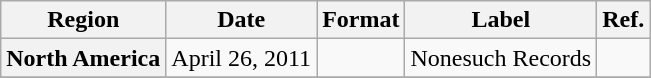<table class="wikitable plainrowheaders">
<tr>
<th scope="col">Region</th>
<th scope="col">Date</th>
<th scope="col">Format</th>
<th scope="col">Label</th>
<th scope="col">Ref.</th>
</tr>
<tr>
<th scope="row">North America</th>
<td>April 26, 2011</td>
<td></td>
<td>Nonesuch Records</td>
<td></td>
</tr>
<tr>
</tr>
</table>
